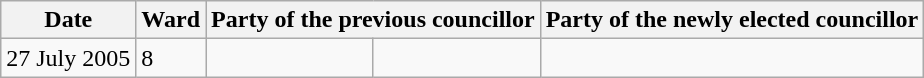<table class="wikitable">
<tr>
<th>Date</th>
<th>Ward</th>
<th colspan=2>Party of the previous councillor</th>
<th colspan=2>Party of the newly elected councillor</th>
</tr>
<tr>
<td>27 July 2005</td>
<td>8</td>
<td></td>
<td></td>
</tr>
</table>
